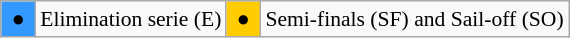<table class="wikitable" style="margin:0.5em auto; font-size:90%;position:relative;">
<tr>
<td bgcolor=#3399ff align=center> ● </td>
<td>Elimination serie (E)</td>
<td bgcolor=#ffcc00 align=center> ● </td>
<td>Semi-finals (SF) and Sail-off (SO)</td>
</tr>
</table>
